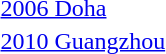<table>
<tr>
<td><a href='#'>2006 Doha</a></td>
<td></td>
<td></td>
<td></td>
</tr>
<tr>
<td rowspan=2><a href='#'>2010 Guangzhou</a></td>
<td rowspan=2></td>
<td rowspan=2></td>
<td></td>
</tr>
<tr>
<td></td>
</tr>
</table>
